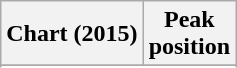<table class="wikitable sortable plainrowheaders" style="text-align:center">
<tr>
<th>Chart (2015)</th>
<th>Peak<br>position</th>
</tr>
<tr>
</tr>
<tr>
</tr>
<tr>
</tr>
<tr>
</tr>
<tr>
</tr>
<tr>
</tr>
</table>
